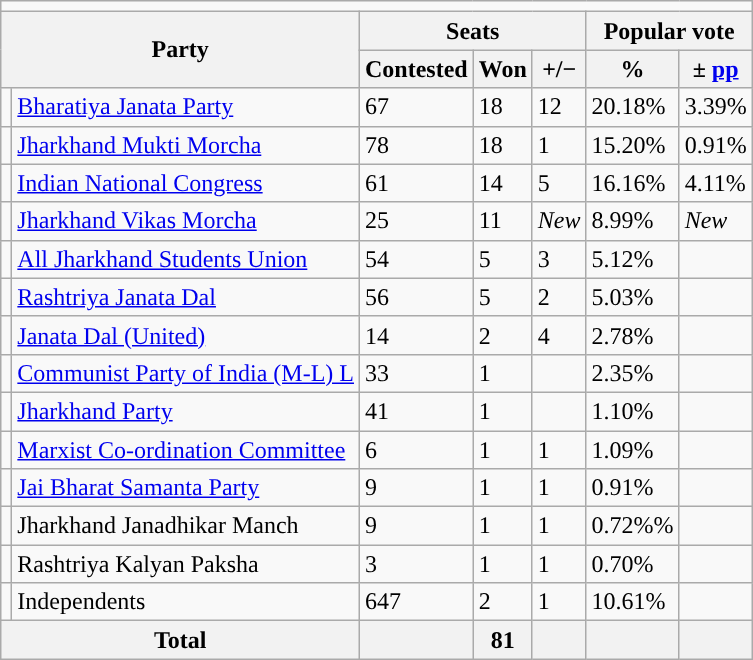<table class="wikitable">
<tr>
<td colspan="7"></td>
</tr>
<tr>
<th colspan="2" rowspan="2">Party</th>
<th colspan="3">Seats</th>
<th colspan="2">Popular vote</th>
</tr>
<tr>
<th>Contested</th>
<th>Won</th>
<th><strong>+/−</strong></th>
<th>%</th>
<th>± <a href='#'>pp</a></th>
</tr>
<tr>
<td style="background-color: "></td>
<td><a href='#'>Bharatiya Janata Party</a></td>
<td>67</td>
<td>18</td>
<td>12</td>
<td>20.18%</td>
<td> 3.39%</td>
</tr>
<tr>
<td style="background-color: "></td>
<td><a href='#'>Jharkhand Mukti Morcha</a></td>
<td>78</td>
<td>18</td>
<td>1</td>
<td>15.20%</td>
<td>0.91%</td>
</tr>
<tr>
<td style="background-color: "></td>
<td><a href='#'>Indian National Congress</a></td>
<td>61</td>
<td>14</td>
<td>5</td>
<td>16.16%</td>
<td>4.11%</td>
</tr>
<tr>
<td style="background-color: "></td>
<td><a href='#'>Jharkhand Vikas Morcha</a></td>
<td>25</td>
<td>11</td>
<td><em>New</em></td>
<td>8.99%</td>
<td><em>New</em></td>
</tr>
<tr>
<td style="background-color: "></td>
<td><a href='#'>All Jharkhand Students Union</a></td>
<td>54</td>
<td>5</td>
<td>3</td>
<td>5.12%</td>
<td></td>
</tr>
<tr>
<td style="background-color: "></td>
<td><a href='#'>Rashtriya Janata Dal</a></td>
<td>56</td>
<td>5</td>
<td>2</td>
<td>5.03%</td>
<td></td>
</tr>
<tr>
<td style="background-color: "></td>
<td><a href='#'>Janata Dal (United)</a></td>
<td>14</td>
<td>2</td>
<td>4</td>
<td>2.78%</td>
<td></td>
</tr>
<tr>
<td style="background-color: "></td>
<td><a href='#'>Communist Party of India (M-L) L</a></td>
<td>33</td>
<td>1</td>
<td></td>
<td>2.35%</td>
<td></td>
</tr>
<tr>
<td style="background-color: "></td>
<td><a href='#'>Jharkhand Party</a></td>
<td>41</td>
<td>1</td>
<td></td>
<td>1.10%</td>
<td></td>
</tr>
<tr>
<td style="background-color: "></td>
<td><a href='#'>Marxist Co-ordination Committee</a></td>
<td>6</td>
<td>1</td>
<td>1</td>
<td>1.09%</td>
<td></td>
</tr>
<tr>
<td style="background-color: "></td>
<td><a href='#'>Jai Bharat Samanta Party</a></td>
<td>9</td>
<td>1</td>
<td>1</td>
<td>0.91%</td>
<td></td>
</tr>
<tr>
<td style="background-color: "></td>
<td>Jharkhand Janadhikar Manch</td>
<td>9</td>
<td>1</td>
<td>1</td>
<td>0.72%%</td>
<td></td>
</tr>
<tr>
<td style="background-color: "></td>
<td>Rashtriya Kalyan Paksha</td>
<td>3</td>
<td>1</td>
<td>1</td>
<td>0.70%</td>
<td></td>
</tr>
<tr>
<td style="background-color: "></td>
<td>Independents</td>
<td>647</td>
<td>2</td>
<td>1</td>
<td>10.61%</td>
<td></td>
</tr>
<tr>
<th colspan="2">Total</th>
<th></th>
<th>81</th>
<th></th>
<th></th>
<th></th>
</tr>
</table>
